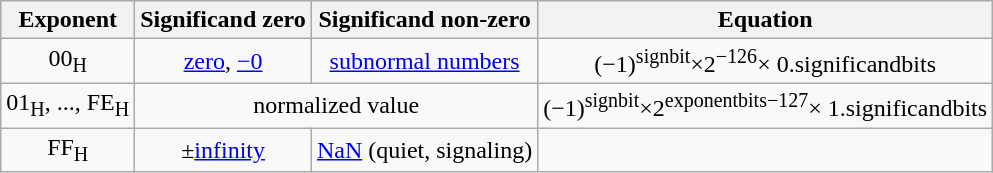<table class="wikitable" style="text-align:center">
<tr>
<th>Exponent</th>
<th>Significand zero</th>
<th>Significand non-zero</th>
<th>Equation</th>
</tr>
<tr>
<td>00<sub>H</sub></td>
<td><a href='#'>zero</a>, <a href='#'>−0</a></td>
<td><a href='#'>subnormal numbers</a></td>
<td>(−1)<sup>signbit</sup>×2<sup>−126</sup>× 0.significandbits</td>
</tr>
<tr>
<td>01<sub>H</sub>, ..., FE<sub>H</sub></td>
<td colspan="2">normalized value</td>
<td>(−1)<sup>signbit</sup>×2<sup>exponentbits−127</sup>× 1.significandbits</td>
</tr>
<tr>
<td>FF<sub>H</sub></td>
<td>±<a href='#'>infinity</a></td>
<td><a href='#'>NaN</a> (quiet, signaling)</td>
<td></td>
</tr>
</table>
